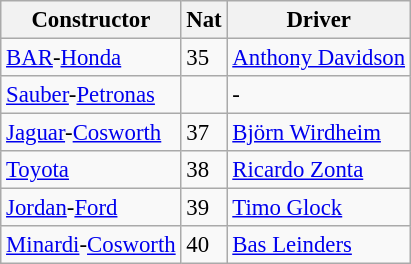<table class="wikitable" style="font-size: 95%">
<tr>
<th>Constructor</th>
<th>Nat</th>
<th>Driver</th>
</tr>
<tr>
<td><a href='#'>BAR</a>-<a href='#'>Honda</a></td>
<td>35</td>
<td> <a href='#'>Anthony Davidson</a></td>
</tr>
<tr>
<td><a href='#'>Sauber</a>-<a href='#'>Petronas</a></td>
<td></td>
<td>-</td>
</tr>
<tr>
<td><a href='#'>Jaguar</a>-<a href='#'>Cosworth</a></td>
<td>37</td>
<td> <a href='#'>Björn Wirdheim</a></td>
</tr>
<tr>
<td><a href='#'>Toyota</a></td>
<td>38</td>
<td> <a href='#'>Ricardo Zonta</a></td>
</tr>
<tr>
<td><a href='#'>Jordan</a>-<a href='#'>Ford</a></td>
<td>39</td>
<td> <a href='#'>Timo Glock</a></td>
</tr>
<tr>
<td><a href='#'>Minardi</a>-<a href='#'>Cosworth</a></td>
<td>40</td>
<td> <a href='#'>Bas Leinders</a></td>
</tr>
</table>
